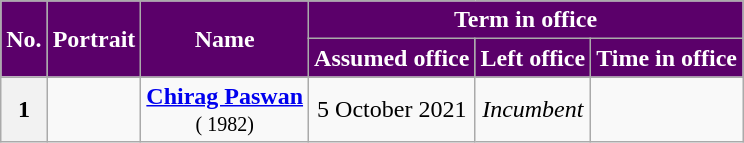<table class="wikitable sortable" style="text-align:center;">
<tr>
<th rowspan=2 style="background-color:#5B006A;color:white">No.</th>
<th rowspan=2 style="background-color:#5B006A;color:white">Portrait</th>
<th rowspan=2 style="background-color:#5B006A;color:white">Name<br></th>
<th colspan=3 style="background-color:#5B006A;color:white">Term in office</th>
</tr>
<tr>
<th style="background-color:#5B006A;color:white">Assumed office</th>
<th style="background-color:#5B006A;color:white">Left office</th>
<th style="background-color:#5B006A;color:white">Time in office</th>
</tr>
<tr>
<th>1</th>
<td></td>
<td><strong><a href='#'>Chirag Paswan</a></strong><br><small>( 1982)</small></td>
<td>5 October 2021</td>
<td><em>Incumbent</em></td>
<td></td>
</tr>
</table>
